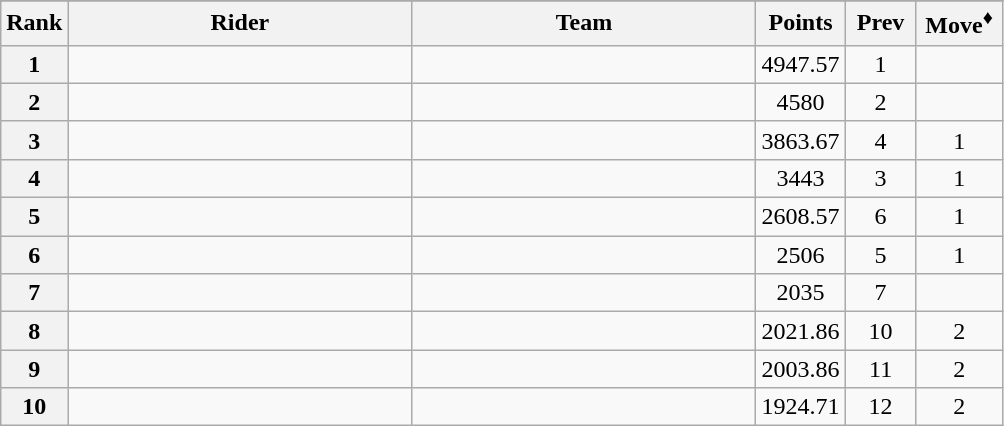<table class="wikitable sortable">
<tr>
</tr>
<tr>
<th width=30>Rank</th>
<th width=222>Rider</th>
<th width=222>Team</th>
<th width=50>Points</th>
<th width=40>Prev</th>
<th width=50>Move<sup>♦</sup></th>
</tr>
<tr style="text-align:center;">
<th scope="row">1</th>
<td style="text-align:left;"></td>
<td style="text-align:left;"></td>
<td>4947.57</td>
<td>1</td>
<td></td>
</tr>
<tr style="text-align:center;">
<th scope="row">2</th>
<td style="text-align:left;"></td>
<td style="text-align:left;"></td>
<td>4580</td>
<td>2</td>
<td></td>
</tr>
<tr style="text-align:center;">
<th scope="row">3</th>
<td style="text-align:left;"></td>
<td style="text-align:left;"></td>
<td>3863.67</td>
<td>4</td>
<td> 1</td>
</tr>
<tr style="text-align:center;">
<th scope="row">4</th>
<td style="text-align:left;"></td>
<td style="text-align:left;"></td>
<td>3443</td>
<td>3</td>
<td> 1</td>
</tr>
<tr style="text-align:center;">
<th scope="row">5</th>
<td style="text-align:left;"></td>
<td style="text-align:left;"></td>
<td>2608.57</td>
<td>6</td>
<td> 1</td>
</tr>
<tr style="text-align:center;">
<th scope="row">6</th>
<td style="text-align:left;"></td>
<td align=left></td>
<td>2506</td>
<td>5</td>
<td> 1</td>
</tr>
<tr style="text-align:center;">
<th scope="row">7</th>
<td style="text-align:left;"></td>
<td align=left></td>
<td>2035</td>
<td>7</td>
<td></td>
</tr>
<tr style="text-align:center;">
<th scope="row">8</th>
<td style="text-align:left;"></td>
<td align=left></td>
<td>2021.86</td>
<td>10</td>
<td> 2</td>
</tr>
<tr style="text-align:center;">
<th scope="row">9</th>
<td style="text-align:left;"></td>
<td align=left></td>
<td>2003.86</td>
<td>11</td>
<td> 2</td>
</tr>
<tr style="text-align:center;">
<th scope="row">10</th>
<td style="text-align:left;"></td>
<td align=left></td>
<td>1924.71</td>
<td>12</td>
<td> 2</td>
</tr>
</table>
